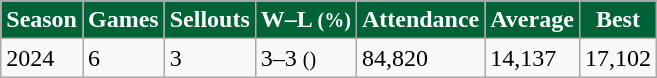<table class="wikitable">
<tr style="background: #006338; color: #FFFFFF" align="center">
<td><strong>Season</strong></td>
<td><strong>Games</strong></td>
<td><strong>Sellouts</strong></td>
<td><strong>W–L  <small>(%)</small> </strong></td>
<td><strong>Attendance</strong></td>
<td><strong>Average</strong></td>
<td><strong>Best</strong></td>
</tr>
<tr>
<td>2024</td>
<td>6</td>
<td>3</td>
<td>3–3 <small>()</small></td>
<td>84,820</td>
<td>14,137</td>
<td>17,102</td>
</tr>
</table>
